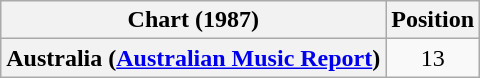<table class="wikitable sortable plainrowheaders" style="text-align:center">
<tr>
<th>Chart (1987)</th>
<th>Position</th>
</tr>
<tr>
<th scope="row">Australia (<a href='#'>Australian Music Report</a>)</th>
<td>13</td>
</tr>
</table>
